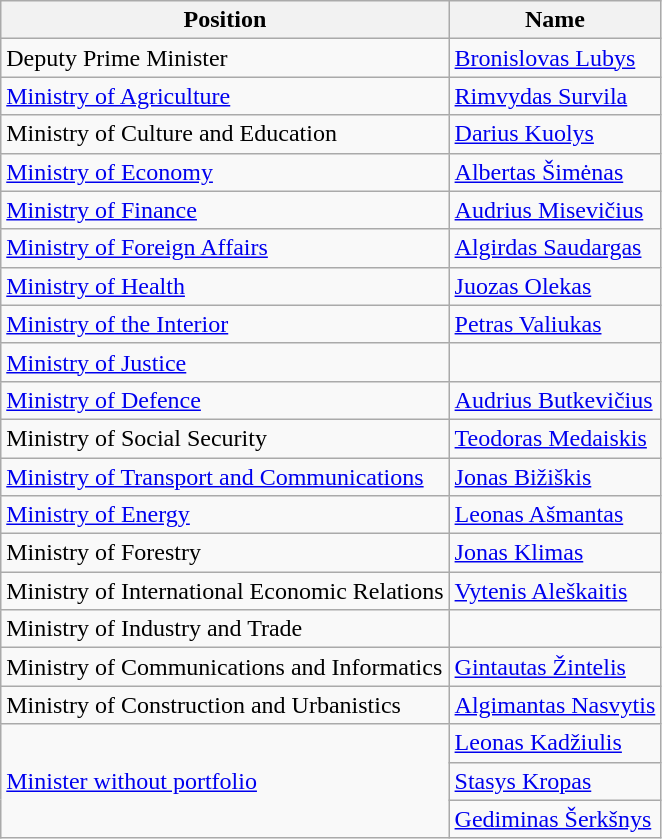<table class="wikitable">
<tr>
<th>Position</th>
<th>Name</th>
</tr>
<tr>
<td>Deputy Prime Minister</td>
<td><a href='#'>Bronislovas Lubys</a></td>
</tr>
<tr>
<td><a href='#'>Ministry of Agriculture</a></td>
<td><a href='#'>Rimvydas Survila</a></td>
</tr>
<tr>
<td>Ministry of Culture and Education</td>
<td><a href='#'>Darius Kuolys</a></td>
</tr>
<tr>
<td><a href='#'>Ministry of Economy</a></td>
<td><a href='#'>Albertas Šimėnas</a></td>
</tr>
<tr>
<td><a href='#'>Ministry of Finance</a></td>
<td><a href='#'>Audrius Misevičius</a></td>
</tr>
<tr>
<td><a href='#'>Ministry of Foreign Affairs</a></td>
<td><a href='#'>Algirdas Saudargas</a></td>
</tr>
<tr>
<td><a href='#'>Ministry of Health</a></td>
<td><a href='#'>Juozas Olekas</a></td>
</tr>
<tr>
<td><a href='#'>Ministry of the Interior</a></td>
<td><a href='#'>Petras Valiukas</a></td>
</tr>
<tr>
<td><a href='#'>Ministry of Justice</a></td>
<td></td>
</tr>
<tr>
<td><a href='#'>Ministry of Defence</a></td>
<td><a href='#'>Audrius Butkevičius</a></td>
</tr>
<tr>
<td>Ministry of Social Security</td>
<td><a href='#'>Teodoras Medaiskis</a></td>
</tr>
<tr>
<td><a href='#'>Ministry of Transport and Communications</a></td>
<td><a href='#'>Jonas Bižiškis</a></td>
</tr>
<tr>
<td><a href='#'>Ministry of Energy</a></td>
<td><a href='#'>Leonas Ašmantas</a></td>
</tr>
<tr>
<td>Ministry of Forestry</td>
<td><a href='#'>Jonas Klimas</a></td>
</tr>
<tr>
<td>Ministry of International Economic Relations</td>
<td><a href='#'>Vytenis Aleškaitis</a></td>
</tr>
<tr>
<td>Ministry of Industry and Trade</td>
<td></td>
</tr>
<tr>
<td>Ministry of Communications and Informatics</td>
<td><a href='#'>Gintautas Žintelis</a></td>
</tr>
<tr>
<td>Ministry of Construction and Urbanistics</td>
<td><a href='#'>Algimantas Nasvytis</a></td>
</tr>
<tr>
<td rowspan=3><a href='#'>Minister without portfolio</a></td>
<td><a href='#'>Leonas Kadžiulis</a></td>
</tr>
<tr>
<td><a href='#'>Stasys Kropas</a></td>
</tr>
<tr>
<td><a href='#'>Gediminas Šerkšnys</a></td>
</tr>
</table>
